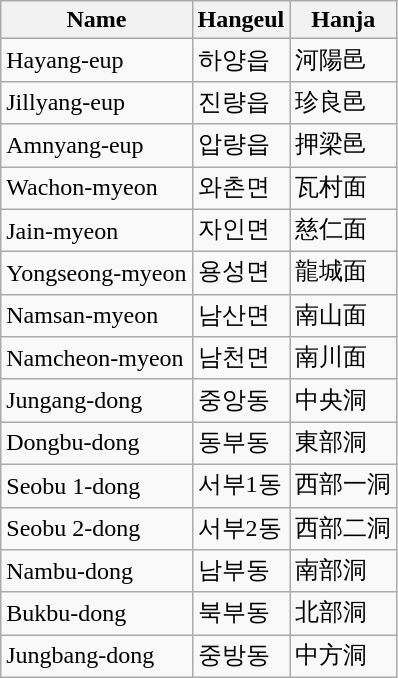<table class="wikitable sortable">
<tr>
<th>Name</th>
<th>Hangeul</th>
<th>Hanja</th>
</tr>
<tr>
<td>Hayang-eup</td>
<td>하양읍</td>
<td>河陽邑</td>
</tr>
<tr>
<td>Jillyang-eup</td>
<td>진량읍</td>
<td>珍良邑</td>
</tr>
<tr>
<td>Amnyang-eup</td>
<td>압량읍</td>
<td>押梁邑</td>
</tr>
<tr>
<td>Wachon-myeon</td>
<td>와촌면</td>
<td>瓦村面</td>
</tr>
<tr>
<td>Jain-myeon</td>
<td>자인면</td>
<td>慈仁面</td>
</tr>
<tr>
<td>Yongseong-myeon</td>
<td>용성면</td>
<td>龍城面</td>
</tr>
<tr>
<td>Namsan-myeon</td>
<td>남산면</td>
<td>南山面</td>
</tr>
<tr>
<td>Namcheon-myeon</td>
<td>남천면</td>
<td>南川面</td>
</tr>
<tr>
<td>Jungang-dong</td>
<td>중앙동</td>
<td>中央洞</td>
</tr>
<tr>
<td>Dongbu-dong</td>
<td>동부동</td>
<td>東部洞</td>
</tr>
<tr>
<td>Seobu 1-dong</td>
<td>서부1동</td>
<td>西部一洞</td>
</tr>
<tr>
<td>Seobu 2-dong</td>
<td>서부2동</td>
<td>西部二洞</td>
</tr>
<tr>
<td>Nambu-dong</td>
<td>남부동</td>
<td>南部洞</td>
</tr>
<tr>
<td>Bukbu-dong</td>
<td>북부동</td>
<td>北部洞</td>
</tr>
<tr>
<td>Jungbang-dong</td>
<td>중방동</td>
<td>中方洞</td>
</tr>
</table>
